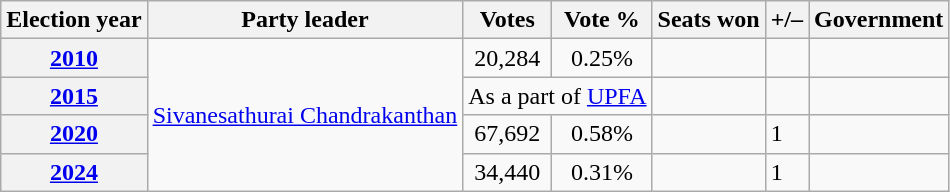<table class="sortable wikitable">
<tr>
<th>Election year</th>
<th>Party leader</th>
<th>Votes</th>
<th>Vote %</th>
<th>Seats won</th>
<th>+/–</th>
<th>Government</th>
</tr>
<tr>
<th><a href='#'>2010</a></th>
<td rowspan=4><a href='#'>Sivanesathurai Chandrakanthan</a></td>
<td align=center>20,284</td>
<td align=center>0.25%</td>
<td></td>
<td></td>
<td></td>
</tr>
<tr>
<th><a href='#'>2015</a></th>
<td colspan=2 align=center>As a part of <a href='#'>UPFA</a></td>
<td></td>
<td></td>
<td></td>
</tr>
<tr>
<th><a href='#'>2020</a></th>
<td align=center>67,692</td>
<td align=center>0.58%</td>
<td></td>
<td> 1</td>
<td></td>
</tr>
<tr>
<th><a href='#'>2024</a></th>
<td align=center>34,440</td>
<td align=center>0.31%</td>
<td></td>
<td> 1</td>
<td></td>
</tr>
</table>
